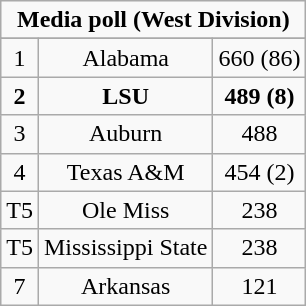<table class="wikitable" style="display: inline-table;">
<tr>
<td align="center" Colspan="3"><strong>Media poll (West Division)</strong></td>
</tr>
<tr align="center">
</tr>
<tr align="center">
<td>1</td>
<td>Alabama</td>
<td>660 (86)</td>
</tr>
<tr align="center">
<td><strong>2</strong></td>
<td><strong>LSU</strong></td>
<td><strong>489 (8)</strong></td>
</tr>
<tr align="center">
<td>3</td>
<td>Auburn</td>
<td>488</td>
</tr>
<tr align="center">
<td>4</td>
<td>Texas A&M</td>
<td>454 (2)</td>
</tr>
<tr align="center">
<td>T5</td>
<td>Ole Miss</td>
<td>238</td>
</tr>
<tr align="center">
<td>T5</td>
<td>Mississippi State</td>
<td>238</td>
</tr>
<tr align="center">
<td>7</td>
<td>Arkansas</td>
<td>121</td>
</tr>
</table>
